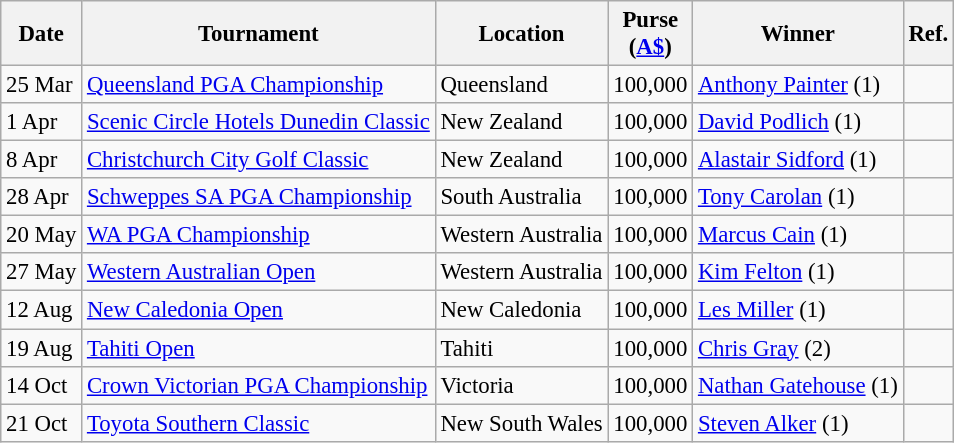<table class="wikitable" style="font-size:95%">
<tr>
<th>Date</th>
<th>Tournament</th>
<th>Location</th>
<th>Purse<br>(<a href='#'>A$</a>)</th>
<th>Winner</th>
<th>Ref.</th>
</tr>
<tr>
<td>25 Mar</td>
<td><a href='#'>Queensland PGA Championship</a></td>
<td>Queensland</td>
<td align=right>100,000</td>
<td> <a href='#'>Anthony Painter</a> (1)</td>
<td></td>
</tr>
<tr>
<td>1 Apr</td>
<td><a href='#'>Scenic Circle Hotels Dunedin Classic</a></td>
<td>New Zealand</td>
<td align=right>100,000</td>
<td> <a href='#'>David Podlich</a> (1)</td>
<td></td>
</tr>
<tr>
<td>8 Apr</td>
<td><a href='#'>Christchurch City Golf Classic</a></td>
<td>New Zealand</td>
<td align=right>100,000</td>
<td> <a href='#'>Alastair Sidford</a> (1)</td>
<td></td>
</tr>
<tr>
<td>28 Apr</td>
<td><a href='#'>Schweppes SA PGA Championship</a></td>
<td>South Australia</td>
<td align=right>100,000</td>
<td> <a href='#'>Tony Carolan</a> (1)</td>
<td></td>
</tr>
<tr>
<td>20 May</td>
<td><a href='#'>WA PGA Championship</a></td>
<td>Western Australia</td>
<td align=right>100,000</td>
<td> <a href='#'>Marcus Cain</a> (1)</td>
<td></td>
</tr>
<tr>
<td>27 May</td>
<td><a href='#'>Western Australian Open</a></td>
<td>Western Australia</td>
<td align=right>100,000</td>
<td> <a href='#'>Kim Felton</a> (1)</td>
<td></td>
</tr>
<tr>
<td>12 Aug</td>
<td><a href='#'>New Caledonia Open</a></td>
<td>New Caledonia</td>
<td align=right>100,000</td>
<td> <a href='#'>Les Miller</a> (1)</td>
<td></td>
</tr>
<tr>
<td>19 Aug</td>
<td><a href='#'>Tahiti Open</a></td>
<td>Tahiti</td>
<td align=right>100,000</td>
<td> <a href='#'>Chris Gray</a> (2)</td>
<td></td>
</tr>
<tr>
<td>14 Oct</td>
<td><a href='#'>Crown Victorian PGA Championship</a></td>
<td>Victoria</td>
<td align=right>100,000</td>
<td> <a href='#'>Nathan Gatehouse</a> (1)</td>
<td></td>
</tr>
<tr>
<td>21 Oct</td>
<td><a href='#'>Toyota Southern Classic</a></td>
<td>New South Wales</td>
<td align=right>100,000</td>
<td> <a href='#'>Steven Alker</a> (1)</td>
<td></td>
</tr>
</table>
